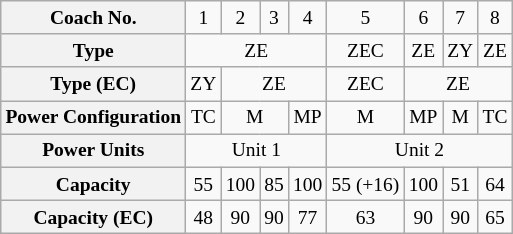<table class="wikitable" style="text-align: center; font-size: small;">
<tr>
<th>Coach No.</th>
<td>1</td>
<td>2</td>
<td>3</td>
<td>4</td>
<td>5</td>
<td>6</td>
<td>7</td>
<td>8</td>
</tr>
<tr>
<th>Type</th>
<td colspan=4>ZE</td>
<td colspan=1>ZEC</td>
<td colspan=1>ZE</td>
<td colspan=1>ZY</td>
<td colspan=1>ZE</td>
</tr>
<tr>
<th>Type (EC)</th>
<td colspan=1>ZY</td>
<td colspan=3>ZE</td>
<td colspan=1>ZEC</td>
<td colspan=3>ZE</td>
</tr>
<tr>
<th>Power Configuration</th>
<td colspan=1>TC</td>
<td colspan=2>M</td>
<td colspan=1>MP</td>
<td colspan=1>M</td>
<td colspan=1>MP</td>
<td colspan=1>M</td>
<td colspan=1>TC</td>
</tr>
<tr>
<th>Power Units</th>
<td colspan=4>Unit 1</td>
<td colspan=4>Unit 2</td>
</tr>
<tr>
<th>Capacity</th>
<td>55</td>
<td>100</td>
<td>85</td>
<td>100</td>
<td>55 (+16)</td>
<td>100</td>
<td>51</td>
<td>64</td>
</tr>
<tr>
<th>Capacity (EC)</th>
<td>48</td>
<td>90</td>
<td>90</td>
<td>77</td>
<td>63</td>
<td>90</td>
<td>90</td>
<td>65</td>
</tr>
</table>
